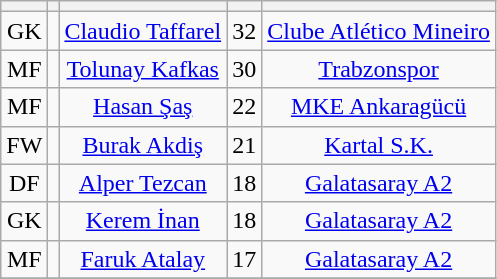<table class="wikitable sortable" style="text-align: center">
<tr>
<th></th>
<th></th>
<th></th>
<th></th>
<th></th>
</tr>
<tr>
<td>GK</td>
<td></td>
<td><a href='#'>Claudio Taffarel</a></td>
<td>32</td>
<td><a href='#'>Clube Atlético Mineiro</a></td>
</tr>
<tr>
<td>MF</td>
<td></td>
<td><a href='#'>Tolunay Kafkas</a></td>
<td>30</td>
<td><a href='#'>Trabzonspor</a></td>
</tr>
<tr>
<td>MF</td>
<td></td>
<td><a href='#'>Hasan Şaş</a></td>
<td>22</td>
<td><a href='#'>MKE Ankaragücü</a></td>
</tr>
<tr>
<td>FW</td>
<td></td>
<td><a href='#'>Burak Akdiş</a></td>
<td>21</td>
<td><a href='#'>Kartal S.K.</a></td>
</tr>
<tr>
<td>DF</td>
<td></td>
<td><a href='#'>Alper Tezcan</a></td>
<td>18</td>
<td><a href='#'>Galatasaray A2</a></td>
</tr>
<tr>
<td>GK</td>
<td></td>
<td><a href='#'>Kerem İnan</a></td>
<td>18</td>
<td><a href='#'>Galatasaray A2</a></td>
</tr>
<tr>
<td>MF</td>
<td></td>
<td><a href='#'>Faruk Atalay</a></td>
<td>17</td>
<td><a href='#'>Galatasaray A2</a></td>
</tr>
<tr>
</tr>
</table>
